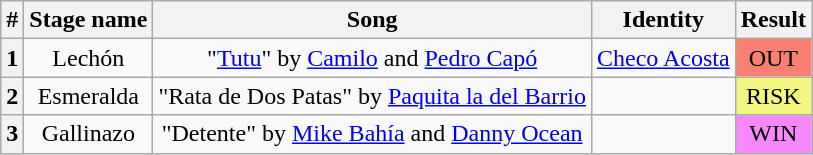<table class="wikitable plainrowheaders" style="text-align: center">
<tr>
<th>#</th>
<th>Stage name</th>
<th>Song</th>
<th>Identity</th>
<th>Result</th>
</tr>
<tr>
<th>1</th>
<td>Lechón</td>
<td>"<a href='#'>Tutu</a>" by <a href='#'>Camilo</a> and <a href='#'>Pedro Capó</a></td>
<td><a href='#'>Checo Acosta</a></td>
<td bgcolor=salmon>OUT</td>
</tr>
<tr>
<th>2</th>
<td>Esmeralda</td>
<td>"Rata de Dos Patas" by <a href='#'>Paquita la del Barrio</a></td>
<td></td>
<td bgcolor=#F3F781>RISK</td>
</tr>
<tr>
<th>3</th>
<td>Gallinazo</td>
<td>"Detente" by <a href='#'>Mike Bahía</a> and <a href='#'>Danny Ocean</a></td>
<td></td>
<td bgcolor=#F888FD>WIN</td>
</tr>
</table>
